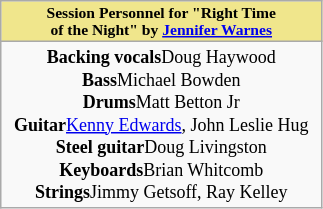<table class="wikitable floatright" style="text-align: center; width: 215px">
<tr>
<th style="background: #F0E68C; font-size: 65%"><strong>Session Personnel for "Right Time <br> of the Night" by <a href='#'>Jennifer Warnes</a></strong></th>
</tr>
<tr>
<td style="font-size: 75%"><strong>Backing vocals</strong>Doug Haywood <br> <strong>Bass</strong>Michael Bowden <br> <strong>Drums</strong>Matt Betton Jr <br> <strong>Guitar</strong><a href='#'>Kenny Edwards</a>, John Leslie Hug <br> <strong>Steel guitar</strong>Doug Livingston <br> <strong>Keyboards</strong>Brian Whitcomb <br> <strong>Strings</strong>Jimmy Getsoff, Ray Kelley</td>
</tr>
</table>
